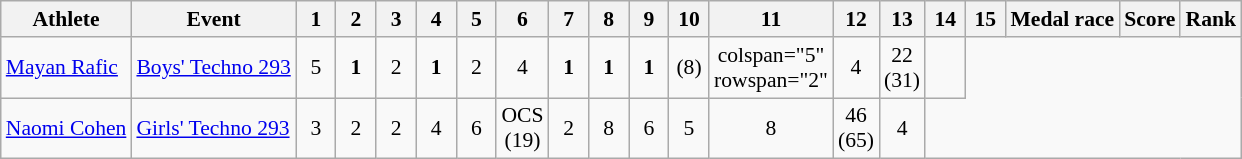<table class="wikitable" border="1" style="font-size:90%">
<tr>
<th>Athlete</th>
<th>Event</th>
<th width=20>1</th>
<th width=20>2</th>
<th width=20>3</th>
<th width=20>4</th>
<th width=20>5</th>
<th width=20>6</th>
<th width=20>7</th>
<th width=20>8</th>
<th width=20>9</th>
<th width=20>10</th>
<th width=20>11</th>
<th width=20>12</th>
<th width=20>13</th>
<th width=20>14</th>
<th width=20>15</th>
<th>Medal race</th>
<th>Score</th>
<th>Rank</th>
</tr>
<tr align=center>
<td align=left><a href='#'>Mayan Rafic</a></td>
<td align=left><a href='#'>Boys' Techno 293</a></td>
<td>5</td>
<td><strong>1</strong></td>
<td>2</td>
<td><strong>1</strong></td>
<td>2</td>
<td>4</td>
<td><strong>1</strong></td>
<td><strong>1</strong></td>
<td><strong>1</strong></td>
<td>(8)</td>
<td>colspan="5" rowspan="2" </td>
<td>4</td>
<td>22 (31)</td>
<td></td>
</tr>
<tr align=center>
<td align=left><a href='#'>Naomi Cohen</a></td>
<td align=left><a href='#'>Girls' Techno 293</a></td>
<td>3</td>
<td>2</td>
<td>2</td>
<td>4</td>
<td>6</td>
<td>OCS<br>(19)</td>
<td>2</td>
<td>8</td>
<td>6</td>
<td>5</td>
<td>8</td>
<td>46 (65)</td>
<td>4</td>
</tr>
</table>
